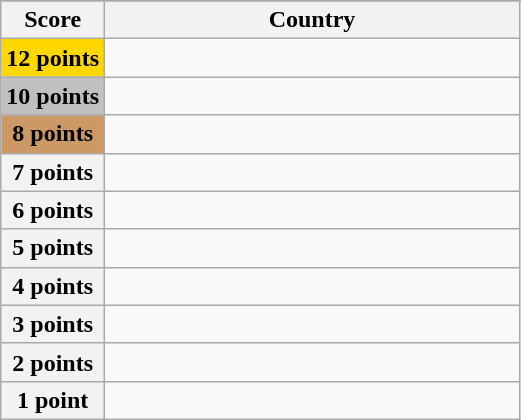<table class="wikitable">
<tr>
</tr>
<tr>
<th scope="col" width="20%">Score</th>
<th scope="col">Country</th>
</tr>
<tr>
<th scope="row" style="background:gold">12 points</th>
<td></td>
</tr>
<tr>
<th scope="row" style="background:silver">10 points</th>
<td></td>
</tr>
<tr>
<th scope="row" style="background:#CC9966">8 points</th>
<td></td>
</tr>
<tr>
<th scope="row">7 points</th>
<td></td>
</tr>
<tr>
<th scope="row">6 points</th>
<td></td>
</tr>
<tr>
<th scope="row">5 points</th>
<td></td>
</tr>
<tr>
<th scope="row">4 points</th>
<td></td>
</tr>
<tr>
<th scope="row">3 points</th>
<td></td>
</tr>
<tr>
<th scope="row">2 points</th>
<td></td>
</tr>
<tr>
<th scope="row">1 point</th>
<td></td>
</tr>
</table>
